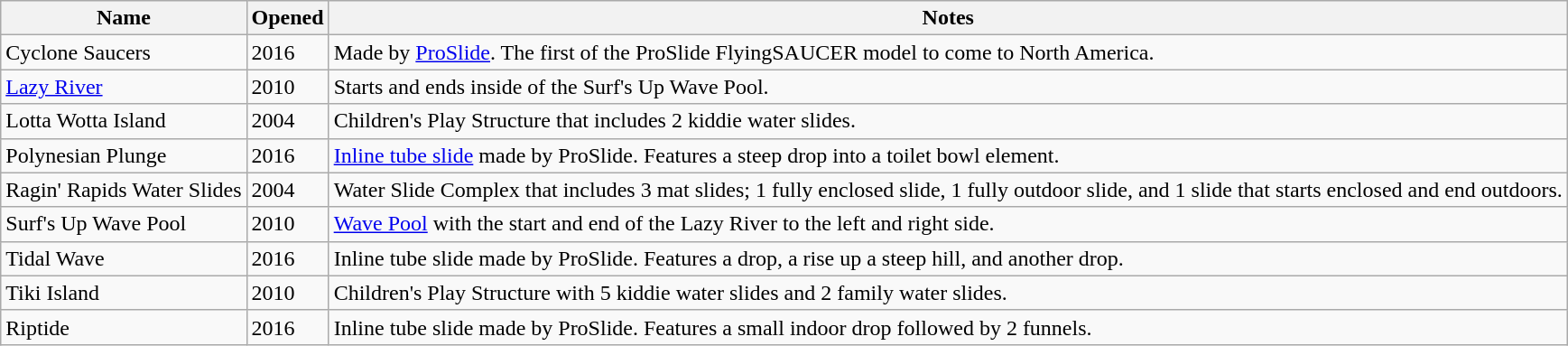<table class="wikitable">
<tr>
<th>Name</th>
<th>Opened</th>
<th>Notes</th>
</tr>
<tr>
<td>Cyclone Saucers</td>
<td>2016</td>
<td>Made by <a href='#'>ProSlide</a>. The first of the ProSlide FlyingSAUCER model to come to North America.</td>
</tr>
<tr>
<td><a href='#'>Lazy River</a></td>
<td>2010</td>
<td>Starts and ends inside of the Surf's Up Wave Pool.</td>
</tr>
<tr>
<td>Lotta Wotta Island</td>
<td>2004</td>
<td>Children's Play Structure that includes 2 kiddie water slides.</td>
</tr>
<tr>
<td>Polynesian Plunge</td>
<td>2016</td>
<td><a href='#'>Inline tube slide</a> made by ProSlide. Features a steep drop into a toilet bowl element.</td>
</tr>
<tr>
<td>Ragin' Rapids Water Slides</td>
<td>2004</td>
<td>Water Slide Complex that includes 3 mat slides; 1 fully enclosed slide, 1 fully outdoor slide, and 1 slide that starts enclosed and end outdoors.</td>
</tr>
<tr>
<td>Surf's Up Wave Pool</td>
<td>2010</td>
<td><a href='#'>Wave Pool</a> with the start and end of the Lazy River to the left and right side.</td>
</tr>
<tr>
<td>Tidal Wave</td>
<td>2016</td>
<td>Inline tube slide made by ProSlide. Features a drop, a rise up a steep hill, and another drop.</td>
</tr>
<tr>
<td>Tiki Island</td>
<td>2010</td>
<td>Children's Play Structure with 5 kiddie water slides and 2 family water slides.</td>
</tr>
<tr>
<td>Riptide</td>
<td>2016</td>
<td>Inline tube slide made by ProSlide. Features a small indoor drop followed by 2 funnels.</td>
</tr>
</table>
